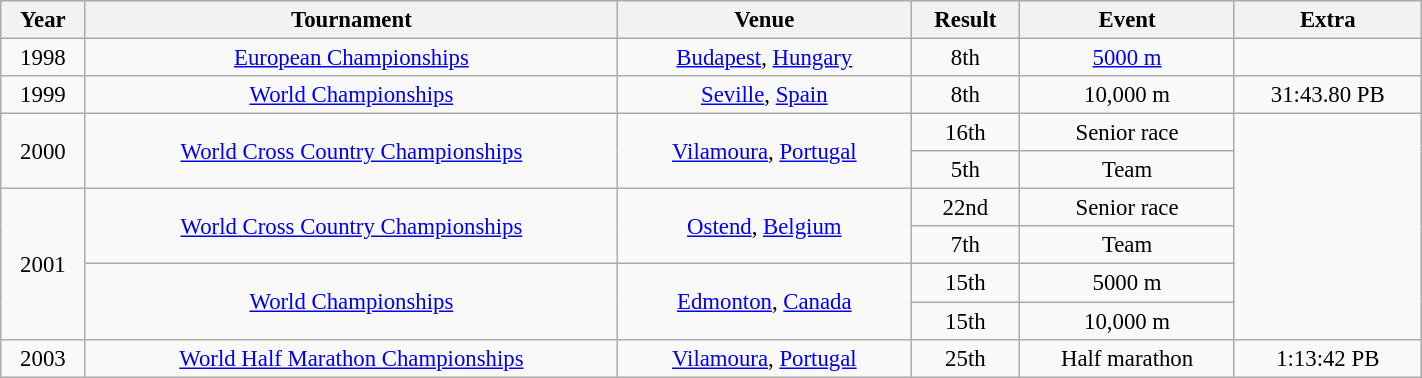<table class="wikitable" style=" text-align:center; font-size:95%;" width="75%">
<tr>
<th>Year</th>
<th>Tournament</th>
<th>Venue</th>
<th>Result</th>
<th>Event</th>
<th>Extra</th>
</tr>
<tr>
<td>1998</td>
<td><a href='#'>European Championships</a></td>
<td><a href='#'>Budapest</a>, <a href='#'>Hungary</a></td>
<td align="center">8th</td>
<td><a href='#'>5000 m</a></td>
</tr>
<tr>
<td>1999</td>
<td><a href='#'>World Championships</a></td>
<td><a href='#'>Seville</a>, <a href='#'>Spain</a></td>
<td align="center">8th</td>
<td>10,000 m</td>
<td>31:43.80 PB</td>
</tr>
<tr>
<td rowspan=2>2000</td>
<td rowspan=2><a href='#'>World Cross Country Championships</a></td>
<td rowspan=2><a href='#'>Vilamoura</a>, <a href='#'>Portugal</a></td>
<td align="center">16th</td>
<td>Senior race</td>
</tr>
<tr>
<td align="center">5th</td>
<td>Team</td>
</tr>
<tr>
<td rowspan=4>2001</td>
<td rowspan=2><a href='#'>World Cross Country Championships</a></td>
<td rowspan=2><a href='#'>Ostend</a>, <a href='#'>Belgium</a></td>
<td align="center">22nd</td>
<td>Senior race</td>
</tr>
<tr>
<td align="center">7th</td>
<td>Team</td>
</tr>
<tr>
<td rowspan=2><a href='#'>World Championships</a></td>
<td rowspan=2><a href='#'>Edmonton</a>, <a href='#'>Canada</a></td>
<td align="center">15th</td>
<td>5000 m</td>
</tr>
<tr>
<td align="center">15th</td>
<td>10,000 m</td>
</tr>
<tr>
<td>2003</td>
<td><a href='#'>World Half Marathon Championships</a></td>
<td><a href='#'>Vilamoura</a>, <a href='#'>Portugal</a></td>
<td align="center">25th</td>
<td>Half marathon</td>
<td>1:13:42 PB</td>
</tr>
</table>
